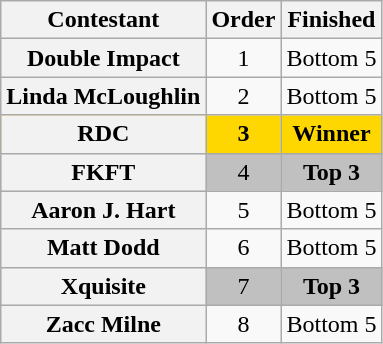<table class="wikitable sortable plainrowheaders" style="text-align:center;">
<tr>
<th " class="unsortable style="width:15em;">Contestant</th>
<th data-sort-type="number" style="width:1em;">Order</th>
<th data-sort-type="number">Finished</th>
</tr>
<tr>
<th scope="row">Double Impact</th>
<td>1</td>
<td>Bottom 5</td>
</tr>
<tr>
<th scope="row">Linda McLoughlin</th>
<td>2</td>
<td>Bottom 5</td>
</tr>
<tr bgcolor=gold>
<th scope="row"><strong>RDC</strong></th>
<td><strong>3</strong></td>
<td><strong>Winner</strong></td>
</tr>
<tr bgcolor=silver>
<th scope="row">FKFT</th>
<td>4</td>
<td><strong>Top 3</strong></td>
</tr>
<tr>
<th scope="row">Aaron J. Hart</th>
<td>5</td>
<td>Bottom 5</td>
</tr>
<tr>
<th scope="row">Matt Dodd</th>
<td>6</td>
<td>Bottom 5</td>
</tr>
<tr bgcolor=silver>
<th scope="row">Xquisite</th>
<td>7</td>
<td><strong>Top 3</strong></td>
</tr>
<tr>
<th scope="row">Zacc Milne</th>
<td>8</td>
<td>Bottom 5</td>
</tr>
</table>
